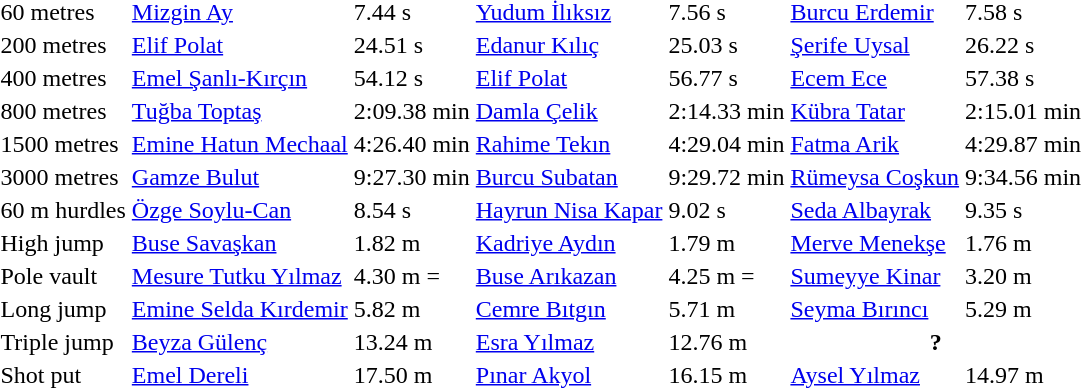<table>
<tr>
<td>60 metres</td>
<td><a href='#'>Mizgin Ay</a></td>
<td>7.44 s </td>
<td><a href='#'>Yudum İlıksız</a></td>
<td>7.56 s</td>
<td><a href='#'>Burcu Erdemir</a></td>
<td>7.58 s</td>
</tr>
<tr>
<td>200 metres</td>
<td><a href='#'>Elif Polat</a></td>
<td>24.51 s </td>
<td><a href='#'>Edanur Kılıç</a></td>
<td>25.03 s </td>
<td><a href='#'>Şerife Uysal</a></td>
<td>26.22 s </td>
</tr>
<tr>
<td>400 metres</td>
<td><a href='#'>Emel Şanlı-Kırçın</a></td>
<td>54.12 s </td>
<td><a href='#'>Elif Polat</a></td>
<td>56.77 s</td>
<td><a href='#'>Ecem Ece</a></td>
<td>57.38 s </td>
</tr>
<tr>
<td>800 metres</td>
<td><a href='#'>Tuğba Toptaş</a></td>
<td>2:09.38 min</td>
<td><a href='#'>Damla Çelik</a></td>
<td>2:14.33 min</td>
<td><a href='#'>Kübra Tatar</a></td>
<td>2:15.01 min </td>
</tr>
<tr>
<td>1500 metres</td>
<td><a href='#'>Emine Hatun Mechaal</a></td>
<td>4:26.40 min </td>
<td><a href='#'>Rahime Tekın</a></td>
<td>4:29.04 min </td>
<td><a href='#'>Fatma Arik</a></td>
<td>4:29.87 min </td>
</tr>
<tr>
<td>3000 metres</td>
<td><a href='#'>Gamze Bulut</a></td>
<td>9:27.30 min </td>
<td><a href='#'>Burcu Subatan</a></td>
<td>9:29.72 min</td>
<td><a href='#'>Rümeysa Coşkun</a></td>
<td>9:34.56 min </td>
</tr>
<tr>
<td>60 m hurdles</td>
<td><a href='#'>Özge Soylu-Can</a></td>
<td>8.54 s</td>
<td><a href='#'>Hayrun Nisa Kapar</a></td>
<td>9.02 s </td>
<td><a href='#'>Seda Albayrak</a></td>
<td>9.35 s </td>
</tr>
<tr>
<td>High jump</td>
<td><a href='#'>Buse Savaşkan</a></td>
<td>1.82 m</td>
<td><a href='#'>Kadriye Aydın</a></td>
<td>1.79 m </td>
<td><a href='#'>Merve Menekşe</a></td>
<td>1.76 m </td>
</tr>
<tr>
<td>Pole vault</td>
<td><a href='#'>Mesure Tutku Yılmaz</a></td>
<td>4.30 m =</td>
<td><a href='#'>Buse Arıkazan</a></td>
<td>4.25 m =</td>
<td><a href='#'>Sumeyye Kinar</a></td>
<td>3.20 m</td>
</tr>
<tr>
<td>Long jump</td>
<td><a href='#'>Emine Selda Kırdemir</a></td>
<td>5.82 m </td>
<td><a href='#'>Cemre Bıtgın</a></td>
<td>5.71 m </td>
<td><a href='#'>Seyma Bırıncı</a></td>
<td>5.29 m </td>
</tr>
<tr>
<td>Triple jump</td>
<td><a href='#'>Beyza Gülenç</a></td>
<td>13.24 m</td>
<td><a href='#'>Esra Yılmaz</a></td>
<td>12.76 m </td>
<th colspan=2>?</th>
</tr>
<tr>
<td>Shot put</td>
<td><a href='#'>Emel Dereli</a></td>
<td>17.50 m </td>
<td><a href='#'>Pınar Akyol</a></td>
<td>16.15 m </td>
<td><a href='#'>Aysel Yılmaz</a></td>
<td>14.97 m</td>
</tr>
</table>
